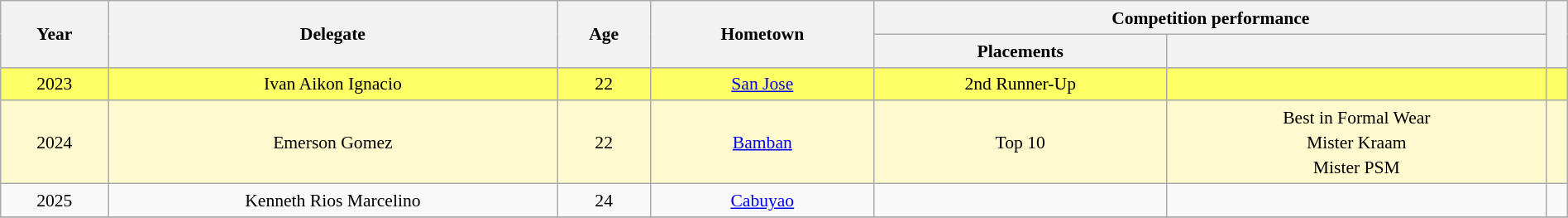<table class="wikitable" style="text-align:center; line-height:20px; font-size:90%; width:100%;">
<tr>
<th rowspan="2">Year</th>
<th rowspan="2">Delegate</th>
<th rowspan="2">Age</th>
<th rowspan="2">Hometown</th>
<th colspan="2">Competition performance</th>
<th rowspan="2"></th>
</tr>
<tr>
<th>Placements</th>
<th></th>
</tr>
<tr style="background-color:#FFFF66">
<td>2023</td>
<td>Ivan Aikon Ignacio</td>
<td>22</td>
<td><a href='#'>San Jose</a></td>
<td>2nd Runner-Up</td>
<td></td>
<td></td>
</tr>
<tr style="background-color:#FFFACD">
<td>2024</td>
<td>Emerson Gomez</td>
<td>22</td>
<td><a href='#'>Bamban</a></td>
<td>Top 10</td>
<td>Best in Formal Wear <br> Mister Kraam <br> Mister PSM</td>
<td></td>
</tr>
<tr>
<td>2025</td>
<td>Kenneth Rios Marcelino</td>
<td>24</td>
<td><a href='#'>Cabuyao</a></td>
<td></td>
<td></td>
<td></td>
</tr>
<tr>
</tr>
</table>
